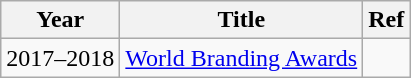<table class="wikitable">
<tr>
<th>Year</th>
<th>Title</th>
<th>Ref</th>
</tr>
<tr>
<td>2017–2018</td>
<td><a href='#'>World Branding Awards</a></td>
<td></td>
</tr>
</table>
